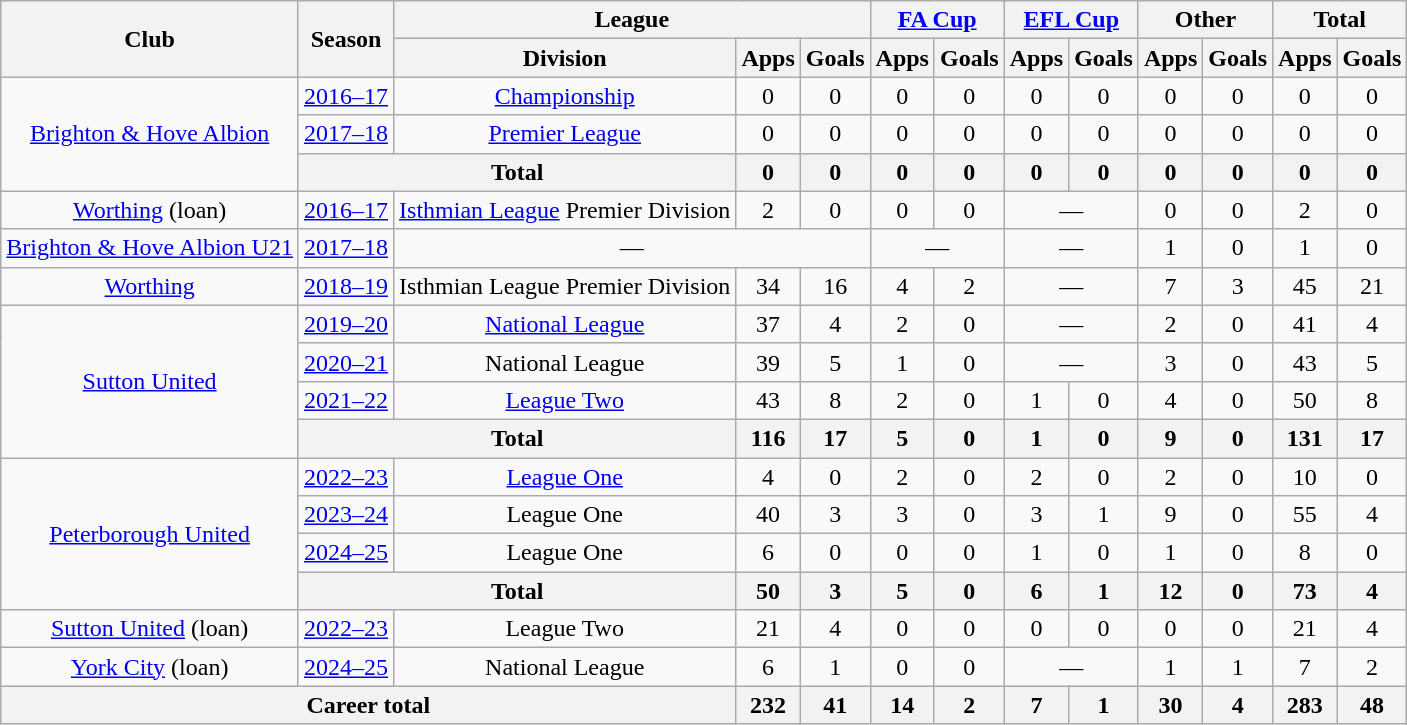<table class="wikitable" style="text-align: center">
<tr>
<th rowspan="2">Club</th>
<th rowspan="2">Season</th>
<th colspan="3">League</th>
<th colspan="2"><a href='#'>FA Cup</a></th>
<th colspan="2"><a href='#'>EFL Cup</a></th>
<th colspan="2">Other</th>
<th colspan="2">Total</th>
</tr>
<tr>
<th>Division</th>
<th>Apps</th>
<th>Goals</th>
<th>Apps</th>
<th>Goals</th>
<th>Apps</th>
<th>Goals</th>
<th>Apps</th>
<th>Goals</th>
<th>Apps</th>
<th>Goals</th>
</tr>
<tr>
<td rowspan="3"><a href='#'>Brighton & Hove Albion</a></td>
<td><a href='#'>2016–17</a></td>
<td><a href='#'>Championship</a></td>
<td>0</td>
<td>0</td>
<td>0</td>
<td>0</td>
<td>0</td>
<td>0</td>
<td>0</td>
<td>0</td>
<td>0</td>
<td>0</td>
</tr>
<tr>
<td><a href='#'>2017–18</a></td>
<td><a href='#'>Premier League</a></td>
<td>0</td>
<td>0</td>
<td>0</td>
<td>0</td>
<td>0</td>
<td>0</td>
<td>0</td>
<td>0</td>
<td>0</td>
<td>0</td>
</tr>
<tr>
<th colspan="2">Total</th>
<th>0</th>
<th>0</th>
<th>0</th>
<th>0</th>
<th>0</th>
<th>0</th>
<th>0</th>
<th>0</th>
<th>0</th>
<th>0</th>
</tr>
<tr>
<td><a href='#'>Worthing</a> (loan)</td>
<td><a href='#'>2016–17</a></td>
<td><a href='#'>Isthmian League</a> Premier Division</td>
<td>2</td>
<td>0</td>
<td>0</td>
<td>0</td>
<td colspan="2">—</td>
<td>0</td>
<td>0</td>
<td>2</td>
<td>0</td>
</tr>
<tr>
<td><a href='#'>Brighton & Hove Albion U21</a></td>
<td><a href='#'>2017–18</a></td>
<td colspan="3">—</td>
<td colspan="2">—</td>
<td colspan="2">—</td>
<td>1</td>
<td>0</td>
<td>1</td>
<td>0</td>
</tr>
<tr>
<td><a href='#'>Worthing</a></td>
<td><a href='#'>2018–19</a></td>
<td>Isthmian League Premier Division</td>
<td>34</td>
<td>16</td>
<td>4</td>
<td>2</td>
<td colspan="2">—</td>
<td>7</td>
<td>3</td>
<td>45</td>
<td>21</td>
</tr>
<tr>
<td rowspan="4"><a href='#'>Sutton United</a></td>
<td><a href='#'>2019–20</a></td>
<td><a href='#'>National League</a></td>
<td>37</td>
<td>4</td>
<td>2</td>
<td>0</td>
<td colspan="2">—</td>
<td>2</td>
<td>0</td>
<td>41</td>
<td>4</td>
</tr>
<tr>
<td><a href='#'>2020–21</a></td>
<td>National League</td>
<td>39</td>
<td>5</td>
<td>1</td>
<td>0</td>
<td colspan="2">—</td>
<td>3</td>
<td>0</td>
<td>43</td>
<td>5</td>
</tr>
<tr>
<td><a href='#'>2021–22</a></td>
<td><a href='#'>League Two</a></td>
<td>43</td>
<td>8</td>
<td>2</td>
<td>0</td>
<td>1</td>
<td>0</td>
<td>4</td>
<td>0</td>
<td>50</td>
<td>8</td>
</tr>
<tr>
<th colspan="2">Total</th>
<th>116</th>
<th>17</th>
<th>5</th>
<th>0</th>
<th>1</th>
<th>0</th>
<th>9</th>
<th>0</th>
<th>131</th>
<th>17</th>
</tr>
<tr>
<td rowspan="4"><a href='#'>Peterborough United</a></td>
<td><a href='#'>2022–23</a></td>
<td><a href='#'>League One</a></td>
<td>4</td>
<td>0</td>
<td>2</td>
<td>0</td>
<td>2</td>
<td>0</td>
<td>2</td>
<td>0</td>
<td>10</td>
<td>0</td>
</tr>
<tr>
<td><a href='#'>2023–24</a></td>
<td>League One</td>
<td>40</td>
<td>3</td>
<td>3</td>
<td>0</td>
<td>3</td>
<td>1</td>
<td>9</td>
<td>0</td>
<td>55</td>
<td>4</td>
</tr>
<tr>
<td><a href='#'>2024–25</a></td>
<td>League One</td>
<td>6</td>
<td>0</td>
<td>0</td>
<td>0</td>
<td>1</td>
<td>0</td>
<td>1</td>
<td>0</td>
<td>8</td>
<td>0</td>
</tr>
<tr>
<th colspan="2">Total</th>
<th>50</th>
<th>3</th>
<th>5</th>
<th>0</th>
<th>6</th>
<th>1</th>
<th>12</th>
<th>0</th>
<th>73</th>
<th>4</th>
</tr>
<tr>
<td><a href='#'>Sutton United</a> (loan)</td>
<td><a href='#'>2022–23</a></td>
<td>League Two</td>
<td>21</td>
<td>4</td>
<td>0</td>
<td>0</td>
<td>0</td>
<td>0</td>
<td>0</td>
<td>0</td>
<td>21</td>
<td>4</td>
</tr>
<tr>
<td><a href='#'>York City</a> (loan)</td>
<td><a href='#'>2024–25</a></td>
<td>National League</td>
<td>6</td>
<td>1</td>
<td>0</td>
<td>0</td>
<td colspan="2">—</td>
<td>1</td>
<td>1</td>
<td>7</td>
<td>2</td>
</tr>
<tr>
<th colspan="3">Career total</th>
<th>232</th>
<th>41</th>
<th>14</th>
<th>2</th>
<th>7</th>
<th>1</th>
<th>30</th>
<th>4</th>
<th>283</th>
<th>48</th>
</tr>
</table>
